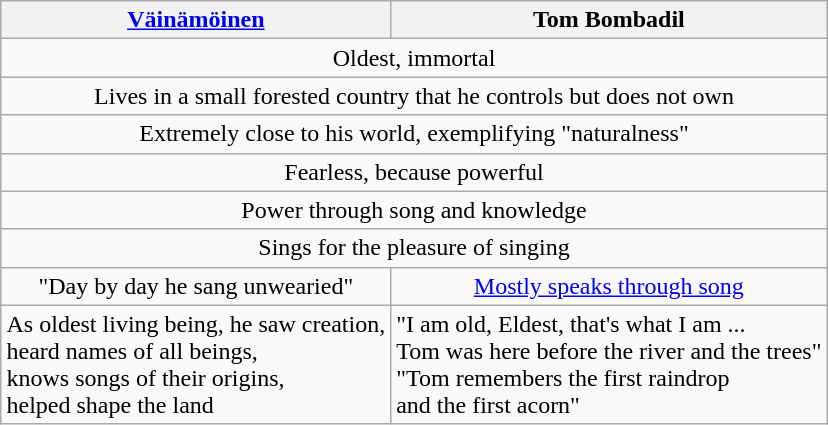<table class="wikitable" style="margin-left: auto; margin-right: auto; border: none;">
<tr>
<th><a href='#'>Väinämöinen</a></th>
<th>Tom Bombadil</th>
</tr>
<tr>
<td colspan=2; style="text-align: center;">Oldest, immortal</td>
</tr>
<tr>
<td colspan=2; style="text-align: center;">Lives in a small forested country that he controls but does not own</td>
</tr>
<tr>
<td colspan=2; style="text-align: center;">Extremely close to his world, exemplifying "naturalness"</td>
</tr>
<tr>
<td colspan=2; style="text-align: center;">Fearless, because powerful</td>
</tr>
<tr>
<td colspan=2; style="text-align: center;">Power through song and knowledge</td>
</tr>
<tr>
<td colspan=2; style="text-align: center;">Sings for the pleasure of singing</td>
</tr>
<tr>
<td style="text-align: center;">"Day by day he sang unwearied"</td>
<td style="text-align: center;"><a href='#'>Mostly speaks through song</a></td>
</tr>
<tr>
<td>As oldest living being, he saw creation,<br>heard names of all beings,<br>knows songs of their origins,<br>helped shape the land</td>
<td>"I am old, Eldest, that's what I am ...<br>Tom was here before the river and the trees"<br>"Tom remembers the first raindrop<br>and the first acorn"</td>
</tr>
</table>
